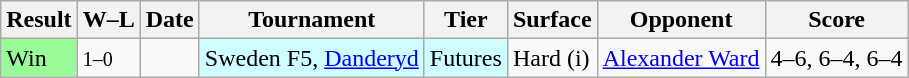<table class="sortable wikitable">
<tr>
<th>Result</th>
<th class="unsortable">W–L</th>
<th>Date</th>
<th>Tournament</th>
<th>Tier</th>
<th>Surface</th>
<th>Opponent</th>
<th class="unsortable">Score</th>
</tr>
<tr>
<td bgcolor=98FB98>Win</td>
<td><small>1–0</small></td>
<td></td>
<td style="background:#cffcff;">Sweden F5, <a href='#'>Danderyd</a></td>
<td style="background:#cffcff;">Futures</td>
<td>Hard (i)</td>
<td> <a href='#'>Alexander Ward</a></td>
<td>4–6, 6–4, 6–4</td>
</tr>
</table>
